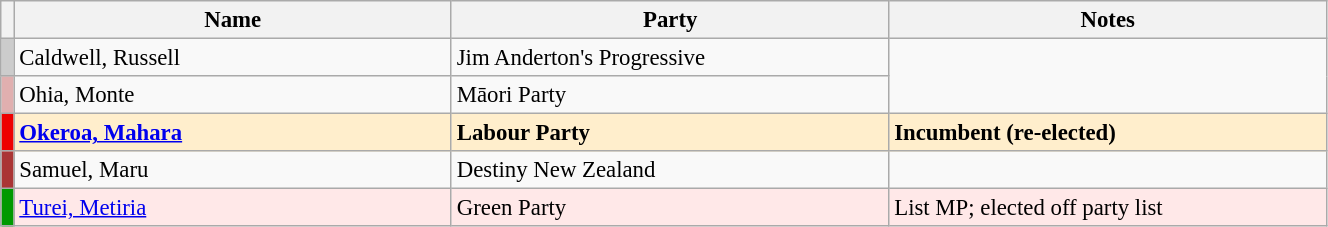<table class="wikitable" width="70%" style="font-size:95%;">
<tr>
<th width=1%></th>
<th width=33%>Name</th>
<th width=33%>Party</th>
<th width=33%>Notes</th>
</tr>
<tr -->
<td bgcolor=#cccccc></td>
<td>Caldwell, Russell</td>
<td>Jim Anderton's Progressive</td>
</tr>
<tr -->
<td bgcolor=#e0afaf></td>
<td>Ohia, Monte</td>
<td>Māori Party</td>
</tr>
<tr ---- bgcolor=#FFEECC>
<td bgcolor=#ee0000></td>
<td><strong><a href='#'>Okeroa, Mahara</a></strong></td>
<td><strong>Labour Party</strong></td>
<td><strong>Incumbent (re-elected)</strong></td>
</tr>
<tr -->
<td bgcolor=#aa3535></td>
<td>Samuel, Maru</td>
<td>Destiny New Zealand</td>
</tr>
<tr ---- bgcolor=#FFE8E8>
<td bgcolor=#009900></td>
<td><a href='#'>Turei, Metiria</a></td>
<td>Green Party</td>
<td>List MP; elected off party list</td>
</tr>
</table>
